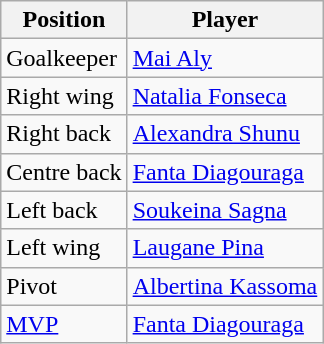<table class="wikitable">
<tr>
<th>Position</th>
<th>Player</th>
</tr>
<tr>
<td>Goalkeeper</td>
<td align=left> <a href='#'>Mai Aly</a></td>
</tr>
<tr>
<td>Right wing</td>
<td align=left> <a href='#'>Natalia Fonseca</a></td>
</tr>
<tr>
<td>Right back</td>
<td align=left> <a href='#'>Alexandra Shunu</a></td>
</tr>
<tr>
<td>Centre back</td>
<td align=left> <a href='#'>Fanta Diagouraga</a></td>
</tr>
<tr>
<td>Left back</td>
<td align=left> <a href='#'>Soukeina Sagna</a></td>
</tr>
<tr>
<td>Left wing</td>
<td align=left> <a href='#'>Laugane Pina</a></td>
</tr>
<tr>
<td>Pivot</td>
<td align=left> <a href='#'>Albertina Kassoma</a></td>
</tr>
<tr>
<td><a href='#'>MVP</a></td>
<td align=left> <a href='#'>Fanta Diagouraga</a></td>
</tr>
</table>
